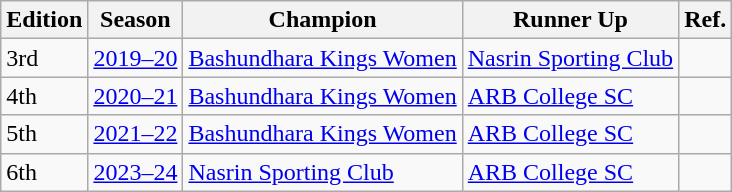<table class="wikitable">
<tr>
<th>Edition</th>
<th>Season</th>
<th>Champion</th>
<th>Runner Up</th>
<th>Ref.</th>
</tr>
<tr>
<td>3rd</td>
<td><a href='#'>2019–20</a></td>
<td><a href='#'>Bashundhara Kings Women</a></td>
<td><a href='#'>Nasrin Sporting Club</a></td>
<td></td>
</tr>
<tr>
<td>4th</td>
<td><a href='#'>2020–21</a></td>
<td><a href='#'>Bashundhara Kings Women</a></td>
<td><a href='#'>ARB College SC</a></td>
<td></td>
</tr>
<tr>
<td>5th</td>
<td><a href='#'>2021–22</a></td>
<td><a href='#'>Bashundhara Kings Women</a></td>
<td><a href='#'>ARB College SC</a></td>
<td></td>
</tr>
<tr>
<td>6th</td>
<td><a href='#'>2023–24</a></td>
<td><a href='#'>Nasrin Sporting Club</a></td>
<td><a href='#'>ARB College SC</a></td>
<td></td>
</tr>
</table>
